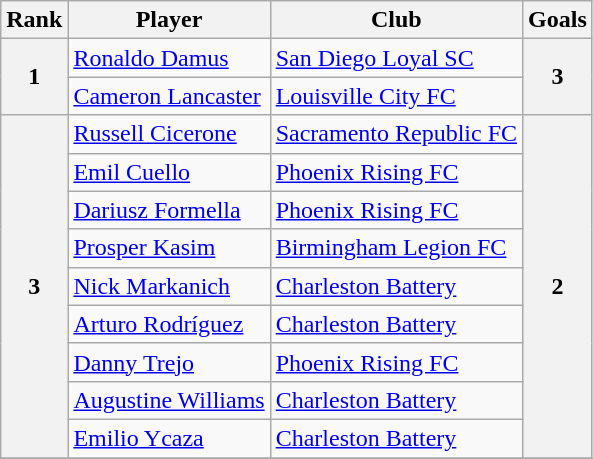<table class="wikitable" style="text-align:left">
<tr>
<th>Rank</th>
<th>Player</th>
<th>Club</th>
<th>Goals</th>
</tr>
<tr>
<th rowspan=2>1</th>
<td> <a href='#'>Ronaldo Damus</a></td>
<td><a href='#'>San Diego Loyal SC</a></td>
<th rowspan=2>3</th>
</tr>
<tr>
<td> <a href='#'>Cameron Lancaster</a></td>
<td><a href='#'>Louisville City FC</a></td>
</tr>
<tr>
<th rowspan=9>3</th>
<td> <a href='#'>Russell Cicerone</a></td>
<td><a href='#'>Sacramento Republic FC</a></td>
<th rowspan=9>2</th>
</tr>
<tr>
<td> <a href='#'>Emil Cuello</a></td>
<td><a href='#'>Phoenix Rising FC</a></td>
</tr>
<tr>
<td> <a href='#'>Dariusz Formella</a></td>
<td><a href='#'>Phoenix Rising FC</a></td>
</tr>
<tr>
<td> <a href='#'>Prosper Kasim</a></td>
<td><a href='#'>Birmingham Legion FC</a></td>
</tr>
<tr>
<td> <a href='#'>Nick Markanich</a></td>
<td><a href='#'>Charleston Battery</a></td>
</tr>
<tr>
<td> <a href='#'>Arturo Rodríguez</a></td>
<td><a href='#'>Charleston Battery</a></td>
</tr>
<tr>
<td> <a href='#'>Danny Trejo</a></td>
<td><a href='#'>Phoenix Rising FC</a></td>
</tr>
<tr>
<td> <a href='#'>Augustine Williams</a></td>
<td><a href='#'>Charleston Battery</a></td>
</tr>
<tr>
<td> <a href='#'>Emilio Ycaza</a></td>
<td><a href='#'>Charleston Battery</a></td>
</tr>
<tr>
</tr>
</table>
